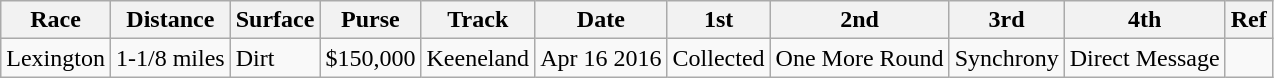<table class="wikitable">
<tr>
<th>Race</th>
<th>Distance</th>
<th>Surface</th>
<th>Purse</th>
<th>Track</th>
<th>Date</th>
<th>1st</th>
<th>2nd</th>
<th>3rd</th>
<th>4th</th>
<th>Ref</th>
</tr>
<tr>
<td>Lexington</td>
<td>1-<span>1/8 miles</span></td>
<td>Dirt</td>
<td>$150,000</td>
<td>Keeneland</td>
<td>Apr 16 2016</td>
<td>Collected</td>
<td>One More Round</td>
<td>Synchrony</td>
<td>Direct Message</td>
<td></td>
</tr>
</table>
